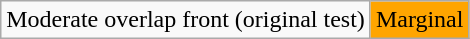<table class="wikitable">
<tr>
<td>Moderate overlap front (original test)</td>
<td style="color:black;background:orange">Marginal</td>
</tr>
</table>
